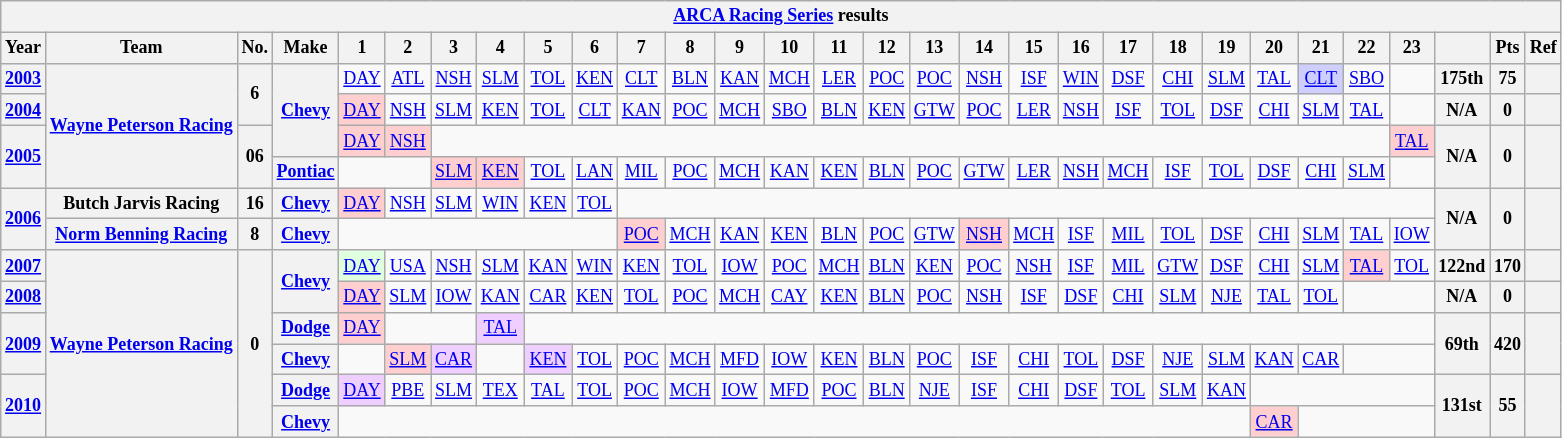<table class="wikitable" style="text-align:center; font-size:75%">
<tr>
<th colspan=48><a href='#'>ARCA Racing Series</a> results</th>
</tr>
<tr>
<th>Year</th>
<th>Team</th>
<th>No.</th>
<th>Make</th>
<th>1</th>
<th>2</th>
<th>3</th>
<th>4</th>
<th>5</th>
<th>6</th>
<th>7</th>
<th>8</th>
<th>9</th>
<th>10</th>
<th>11</th>
<th>12</th>
<th>13</th>
<th>14</th>
<th>15</th>
<th>16</th>
<th>17</th>
<th>18</th>
<th>19</th>
<th>20</th>
<th>21</th>
<th>22</th>
<th>23</th>
<th></th>
<th>Pts</th>
<th>Ref</th>
</tr>
<tr>
<th><a href='#'>2003</a></th>
<th rowspan=4><a href='#'>Wayne Peterson Racing</a></th>
<th rowspan=2>6</th>
<th rowspan=3><a href='#'>Chevy</a></th>
<td><a href='#'>DAY</a></td>
<td><a href='#'>ATL</a></td>
<td><a href='#'>NSH</a></td>
<td><a href='#'>SLM</a></td>
<td><a href='#'>TOL</a></td>
<td><a href='#'>KEN</a></td>
<td><a href='#'>CLT</a></td>
<td><a href='#'>BLN</a></td>
<td><a href='#'>KAN</a></td>
<td><a href='#'>MCH</a></td>
<td><a href='#'>LER</a></td>
<td><a href='#'>POC</a></td>
<td><a href='#'>POC</a></td>
<td><a href='#'>NSH</a></td>
<td><a href='#'>ISF</a></td>
<td><a href='#'>WIN</a></td>
<td><a href='#'>DSF</a></td>
<td><a href='#'>CHI</a></td>
<td><a href='#'>SLM</a></td>
<td><a href='#'>TAL</a></td>
<td style="background:#CFCFFF;"><a href='#'>CLT</a><br></td>
<td><a href='#'>SBO</a></td>
<td></td>
<th>175th</th>
<th>75</th>
<th></th>
</tr>
<tr>
<th><a href='#'>2004</a></th>
<td style="background:#FFCFCF;"><a href='#'>DAY</a><br></td>
<td><a href='#'>NSH</a></td>
<td><a href='#'>SLM</a></td>
<td><a href='#'>KEN</a></td>
<td><a href='#'>TOL</a></td>
<td><a href='#'>CLT</a></td>
<td><a href='#'>KAN</a></td>
<td><a href='#'>POC</a></td>
<td><a href='#'>MCH</a></td>
<td><a href='#'>SBO</a></td>
<td><a href='#'>BLN</a></td>
<td><a href='#'>KEN</a></td>
<td><a href='#'>GTW</a></td>
<td><a href='#'>POC</a></td>
<td><a href='#'>LER</a></td>
<td><a href='#'>NSH</a></td>
<td><a href='#'>ISF</a></td>
<td><a href='#'>TOL</a></td>
<td><a href='#'>DSF</a></td>
<td><a href='#'>CHI</a></td>
<td><a href='#'>SLM</a></td>
<td><a href='#'>TAL</a></td>
<td></td>
<th>N/A</th>
<th>0</th>
<th></th>
</tr>
<tr>
<th rowspan=2><a href='#'>2005</a></th>
<th rowspan=2>06</th>
<td style="background:#FFCFCF;"><a href='#'>DAY</a><br></td>
<td style="background:#FFCFCF;"><a href='#'>NSH</a><br></td>
<td colspan=20></td>
<td style="background:#FFCFCF;"><a href='#'>TAL</a><br></td>
<th rowspan=2>N/A</th>
<th rowspan=2>0</th>
<th rowspan=2></th>
</tr>
<tr>
<th><a href='#'>Pontiac</a></th>
<td colspan=2></td>
<td style="background:#FFCFCF;"><a href='#'>SLM</a><br></td>
<td style="background:#FFCFCF;"><a href='#'>KEN</a><br></td>
<td><a href='#'>TOL</a></td>
<td><a href='#'>LAN</a></td>
<td><a href='#'>MIL</a></td>
<td><a href='#'>POC</a></td>
<td><a href='#'>MCH</a></td>
<td><a href='#'>KAN</a></td>
<td><a href='#'>KEN</a></td>
<td><a href='#'>BLN</a></td>
<td><a href='#'>POC</a></td>
<td><a href='#'>GTW</a></td>
<td><a href='#'>LER</a></td>
<td><a href='#'>NSH</a></td>
<td><a href='#'>MCH</a></td>
<td><a href='#'>ISF</a></td>
<td><a href='#'>TOL</a></td>
<td><a href='#'>DSF</a></td>
<td><a href='#'>CHI</a></td>
<td><a href='#'>SLM</a></td>
<td></td>
</tr>
<tr>
<th rowspan=2><a href='#'>2006</a></th>
<th>Butch Jarvis Racing</th>
<th>16</th>
<th><a href='#'>Chevy</a></th>
<td style="background:#FFCFCF;"><a href='#'>DAY</a><br></td>
<td><a href='#'>NSH</a></td>
<td><a href='#'>SLM</a></td>
<td><a href='#'>WIN</a></td>
<td><a href='#'>KEN</a></td>
<td><a href='#'>TOL</a></td>
<td colspan=17></td>
<th rowspan=2>N/A</th>
<th rowspan=2>0</th>
<th rowspan=2></th>
</tr>
<tr>
<th><a href='#'>Norm Benning Racing</a></th>
<th>8</th>
<th><a href='#'>Chevy</a></th>
<td colspan=6></td>
<td style="background:#FFCFCF;"><a href='#'>POC</a><br></td>
<td><a href='#'>MCH</a></td>
<td><a href='#'>KAN</a></td>
<td><a href='#'>KEN</a></td>
<td><a href='#'>BLN</a></td>
<td><a href='#'>POC</a></td>
<td><a href='#'>GTW</a></td>
<td style="background:#FFCFCF;"><a href='#'>NSH</a><br></td>
<td><a href='#'>MCH</a></td>
<td><a href='#'>ISF</a></td>
<td><a href='#'>MIL</a></td>
<td><a href='#'>TOL</a></td>
<td><a href='#'>DSF</a></td>
<td><a href='#'>CHI</a></td>
<td><a href='#'>SLM</a></td>
<td><a href='#'>TAL</a></td>
<td><a href='#'>IOW</a></td>
</tr>
<tr>
<th><a href='#'>2007</a></th>
<th rowspan=6><a href='#'>Wayne Peterson Racing</a></th>
<th rowspan=6>0</th>
<th rowspan=2><a href='#'>Chevy</a></th>
<td style="background:#DFFFDF;"><a href='#'>DAY</a><br></td>
<td><a href='#'>USA</a></td>
<td><a href='#'>NSH</a></td>
<td><a href='#'>SLM</a></td>
<td><a href='#'>KAN</a></td>
<td><a href='#'>WIN</a></td>
<td><a href='#'>KEN</a></td>
<td><a href='#'>TOL</a></td>
<td><a href='#'>IOW</a></td>
<td><a href='#'>POC</a></td>
<td><a href='#'>MCH</a></td>
<td><a href='#'>BLN</a></td>
<td><a href='#'>KEN</a></td>
<td><a href='#'>POC</a></td>
<td><a href='#'>NSH</a></td>
<td><a href='#'>ISF</a></td>
<td><a href='#'>MIL</a></td>
<td><a href='#'>GTW</a></td>
<td><a href='#'>DSF</a></td>
<td><a href='#'>CHI</a></td>
<td><a href='#'>SLM</a></td>
<td style="background:#FFCFCF;"><a href='#'>TAL</a><br></td>
<td><a href='#'>TOL</a></td>
<th>122nd</th>
<th>170</th>
<th></th>
</tr>
<tr>
<th><a href='#'>2008</a></th>
<td style="background:#FFCFCF;"><a href='#'>DAY</a><br></td>
<td><a href='#'>SLM</a></td>
<td><a href='#'>IOW</a></td>
<td><a href='#'>KAN</a></td>
<td><a href='#'>CAR</a></td>
<td><a href='#'>KEN</a></td>
<td><a href='#'>TOL</a></td>
<td><a href='#'>POC</a></td>
<td><a href='#'>MCH</a></td>
<td><a href='#'>CAY</a></td>
<td><a href='#'>KEN</a></td>
<td><a href='#'>BLN</a></td>
<td><a href='#'>POC</a></td>
<td><a href='#'>NSH</a></td>
<td><a href='#'>ISF</a></td>
<td><a href='#'>DSF</a></td>
<td><a href='#'>CHI</a></td>
<td><a href='#'>SLM</a></td>
<td><a href='#'>NJE</a></td>
<td><a href='#'>TAL</a></td>
<td><a href='#'>TOL</a></td>
<td colspan=2></td>
<th>N/A</th>
<th>0</th>
<th></th>
</tr>
<tr>
<th rowspan=2><a href='#'>2009</a></th>
<th><a href='#'>Dodge</a></th>
<td style="background:#FFCFCF;"><a href='#'>DAY</a><br></td>
<td colspan=2></td>
<td style="background:#EFCFFF;"><a href='#'>TAL</a><br></td>
<td colspan=19></td>
<th rowspan=2>69th</th>
<th rowspan=2>420</th>
<th rowspan=2></th>
</tr>
<tr>
<th><a href='#'>Chevy</a></th>
<td></td>
<td style="background:#FFCFCF;"><a href='#'>SLM</a><br></td>
<td style="background:#EFCFFF;"><a href='#'>CAR</a><br></td>
<td></td>
<td style="background:#EFCFFF;"><a href='#'>KEN</a><br></td>
<td><a href='#'>TOL</a></td>
<td><a href='#'>POC</a></td>
<td><a href='#'>MCH</a></td>
<td><a href='#'>MFD</a></td>
<td><a href='#'>IOW</a></td>
<td><a href='#'>KEN</a></td>
<td><a href='#'>BLN</a></td>
<td><a href='#'>POC</a></td>
<td><a href='#'>ISF</a></td>
<td><a href='#'>CHI</a></td>
<td><a href='#'>TOL</a></td>
<td><a href='#'>DSF</a></td>
<td><a href='#'>NJE</a></td>
<td><a href='#'>SLM</a></td>
<td><a href='#'>KAN</a></td>
<td><a href='#'>CAR</a></td>
<td colspan=2></td>
</tr>
<tr>
<th rowspan=2><a href='#'>2010</a></th>
<th><a href='#'>Dodge</a></th>
<td style="background:#EFCFFF;"><a href='#'>DAY</a><br></td>
<td><a href='#'>PBE</a></td>
<td><a href='#'>SLM</a></td>
<td><a href='#'>TEX</a></td>
<td><a href='#'>TAL</a></td>
<td><a href='#'>TOL</a></td>
<td><a href='#'>POC</a></td>
<td><a href='#'>MCH</a></td>
<td><a href='#'>IOW</a></td>
<td><a href='#'>MFD</a></td>
<td><a href='#'>POC</a></td>
<td><a href='#'>BLN</a></td>
<td><a href='#'>NJE</a></td>
<td><a href='#'>ISF</a></td>
<td><a href='#'>CHI</a></td>
<td><a href='#'>DSF</a></td>
<td><a href='#'>TOL</a></td>
<td><a href='#'>SLM</a></td>
<td><a href='#'>KAN</a></td>
<td colspan=4></td>
<th rowspan=2>131st</th>
<th rowspan=2>55</th>
<th rowspan=2></th>
</tr>
<tr>
<th><a href='#'>Chevy</a></th>
<td colspan=19></td>
<td style="background:#FFCFCF;"><a href='#'>CAR</a><br></td>
<td colspan=3></td>
</tr>
</table>
